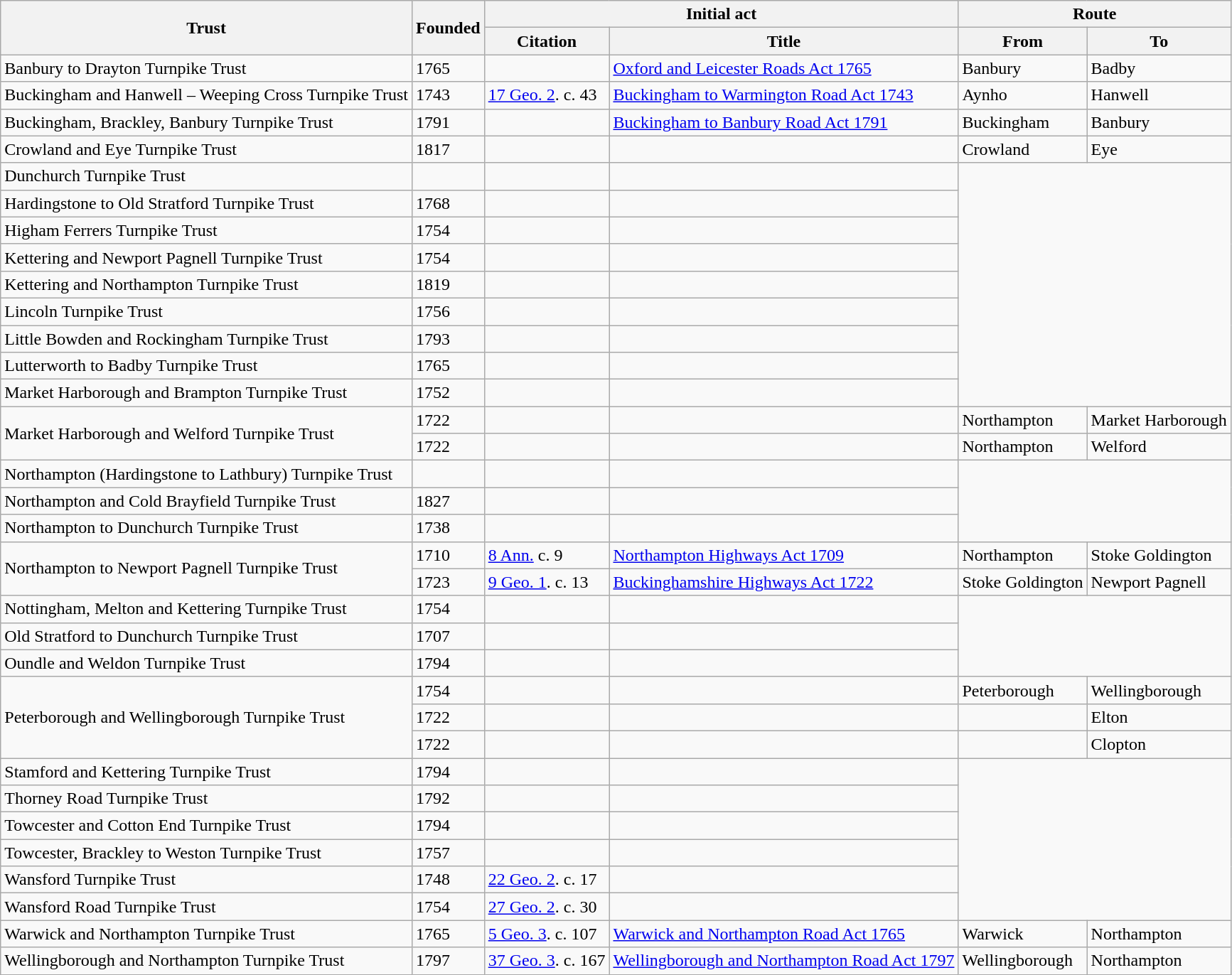<table class="wikitable sortable">
<tr>
<th rowspan=2>Trust</th>
<th rowspan=2>Founded</th>
<th colspan=2>Initial act</th>
<th colspan=2>Route</th>
</tr>
<tr>
<th>Citation</th>
<th>Title</th>
<th>From</th>
<th>To</th>
</tr>
<tr>
<td>Banbury to Drayton Turnpike Trust</td>
<td>1765</td>
<td></td>
<td><a href='#'>Oxford and Leicester Roads Act 1765</a></td>
<td>Banbury</td>
<td>Badby</td>
</tr>
<tr>
<td>Buckingham and Hanwell – Weeping Cross Turnpike Trust</td>
<td>1743</td>
<td><a href='#'>17 Geo. 2</a>. c. 43</td>
<td><a href='#'>Buckingham to Warmington Road Act 1743</a></td>
<td>Aynho</td>
<td>Hanwell</td>
</tr>
<tr>
<td>Buckingham, Brackley, Banbury Turnpike Trust</td>
<td>1791</td>
<td></td>
<td><a href='#'>Buckingham to Banbury Road Act 1791</a></td>
<td>Buckingham</td>
<td>Banbury</td>
</tr>
<tr>
<td>Crowland and Eye Turnpike Trust</td>
<td>1817</td>
<td></td>
<td></td>
<td>Crowland</td>
<td>Eye</td>
</tr>
<tr>
<td>Dunchurch Turnpike Trust</td>
<td></td>
<td></td>
<td></td>
</tr>
<tr>
<td>Hardingstone to Old Stratford Turnpike Trust</td>
<td>1768</td>
<td></td>
<td></td>
</tr>
<tr>
<td>Higham Ferrers Turnpike Trust</td>
<td>1754</td>
<td></td>
<td></td>
</tr>
<tr>
<td>Kettering and Newport Pagnell Turnpike Trust</td>
<td>1754</td>
<td></td>
<td></td>
</tr>
<tr>
<td>Kettering and Northampton Turnpike Trust</td>
<td>1819</td>
<td></td>
<td></td>
</tr>
<tr>
<td>Lincoln Turnpike Trust</td>
<td>1756</td>
<td></td>
<td></td>
</tr>
<tr>
<td>Little Bowden and Rockingham Turnpike Trust</td>
<td>1793</td>
<td></td>
<td></td>
</tr>
<tr>
<td>Lutterworth to Badby Turnpike Trust</td>
<td>1765</td>
<td></td>
<td></td>
</tr>
<tr>
<td>Market Harborough and Brampton Turnpike Trust</td>
<td>1752</td>
<td></td>
<td></td>
</tr>
<tr>
<td rowspan=2>Market Harborough and Welford Turnpike Trust</td>
<td>1722</td>
<td></td>
<td></td>
<td>Northampton</td>
<td>Market Harborough</td>
</tr>
<tr>
<td>1722</td>
<td></td>
<td></td>
<td>Northampton</td>
<td>Welford</td>
</tr>
<tr>
<td>Northampton (Hardingstone to Lathbury) Turnpike Trust</td>
<td></td>
<td></td>
<td></td>
</tr>
<tr>
<td>Northampton and Cold Brayfield Turnpike Trust</td>
<td>1827</td>
<td></td>
<td></td>
</tr>
<tr>
<td>Northampton to Dunchurch Turnpike Trust</td>
<td>1738</td>
<td></td>
<td></td>
</tr>
<tr>
<td rowspan=2>Northampton to Newport Pagnell Turnpike Trust</td>
<td>1710</td>
<td><a href='#'>8 Ann.</a> c. 9</td>
<td><a href='#'>Northampton Highways Act 1709</a></td>
<td>Northampton</td>
<td>Stoke Goldington</td>
</tr>
<tr>
<td>1723</td>
<td><a href='#'>9 Geo. 1</a>. c. 13</td>
<td><a href='#'>Buckinghamshire Highways Act 1722</a></td>
<td>Stoke Goldington</td>
<td>Newport Pagnell</td>
</tr>
<tr>
<td>Nottingham, Melton and Kettering Turnpike Trust</td>
<td>1754</td>
<td></td>
<td></td>
</tr>
<tr>
<td>Old Stratford to Dunchurch Turnpike Trust</td>
<td>1707</td>
<td></td>
<td></td>
</tr>
<tr>
<td>Oundle and Weldon Turnpike Trust</td>
<td>1794</td>
<td></td>
<td></td>
</tr>
<tr>
<td rowspan=3>Peterborough and Wellingborough Turnpike Trust</td>
<td>1754</td>
<td></td>
<td></td>
<td>Peterborough</td>
<td>Wellingborough</td>
</tr>
<tr>
<td>1722</td>
<td></td>
<td></td>
<td></td>
<td>Elton</td>
</tr>
<tr>
<td>1722</td>
<td></td>
<td></td>
<td></td>
<td>Clopton</td>
</tr>
<tr>
<td>Stamford and Kettering Turnpike Trust</td>
<td>1794</td>
<td></td>
<td></td>
</tr>
<tr>
<td>Thorney Road Turnpike Trust</td>
<td>1792</td>
<td></td>
<td></td>
</tr>
<tr>
<td>Towcester and Cotton End Turnpike Trust</td>
<td>1794</td>
<td></td>
<td></td>
</tr>
<tr>
<td>Towcester, Brackley to Weston Turnpike Trust</td>
<td>1757</td>
<td></td>
<td></td>
</tr>
<tr>
<td>Wansford Turnpike Trust</td>
<td>1748</td>
<td><a href='#'>22 Geo. 2</a>. c. 17</td>
<td></td>
</tr>
<tr>
<td>Wansford Road Turnpike Trust</td>
<td>1754</td>
<td><a href='#'>27 Geo. 2</a>. c. 30</td>
<td></td>
</tr>
<tr>
<td>Warwick and Northampton Turnpike Trust</td>
<td>1765</td>
<td><a href='#'>5 Geo. 3</a>. c. 107</td>
<td><a href='#'>Warwick and Northampton Road Act 1765</a></td>
<td>Warwick</td>
<td>Northampton</td>
</tr>
<tr>
<td>Wellingborough and Northampton Turnpike Trust</td>
<td>1797</td>
<td><a href='#'>37 Geo. 3</a>. c. 167</td>
<td><a href='#'>Wellingborough and Northampton Road Act 1797</a></td>
<td>Wellingborough</td>
<td>Northampton</td>
</tr>
</table>
